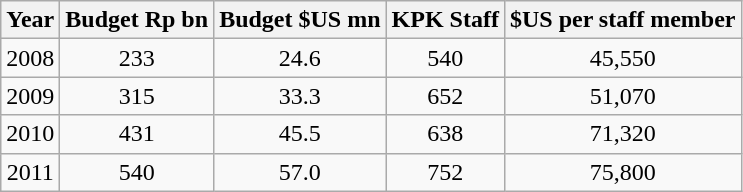<table class="wikitable" style="text-align: center;">
<tr>
<th>Year</th>
<th>Budget Rp bn</th>
<th>Budget $US mn</th>
<th>KPK Staff</th>
<th>$US per staff member</th>
</tr>
<tr>
<td>2008</td>
<td>233</td>
<td>24.6</td>
<td>540</td>
<td>45,550</td>
</tr>
<tr>
<td>2009</td>
<td>315</td>
<td>33.3</td>
<td>652</td>
<td>51,070</td>
</tr>
<tr>
<td>2010</td>
<td>431</td>
<td>45.5</td>
<td>638</td>
<td>71,320</td>
</tr>
<tr>
<td>2011</td>
<td>540</td>
<td>57.0</td>
<td>752</td>
<td>75,800</td>
</tr>
</table>
